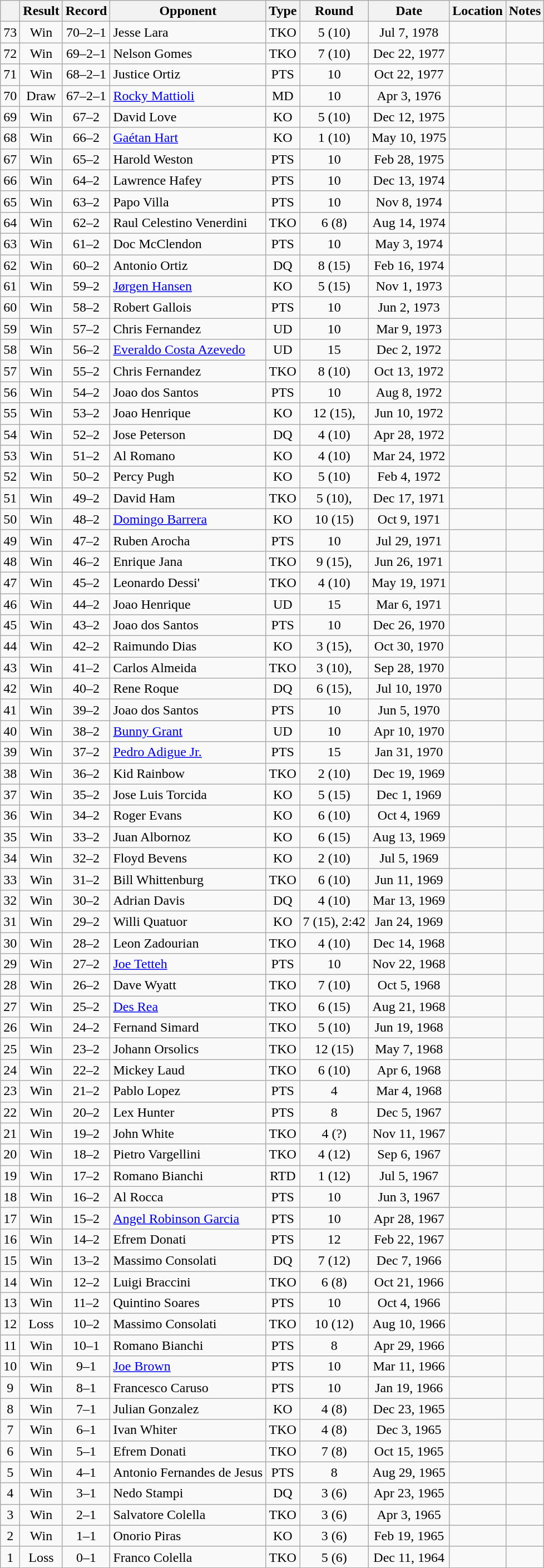<table class=wikitable style=text-align:center>
<tr>
<th></th>
<th>Result</th>
<th>Record</th>
<th>Opponent</th>
<th>Type</th>
<th>Round</th>
<th>Date</th>
<th>Location</th>
<th>Notes</th>
</tr>
<tr>
<td>73</td>
<td>Win</td>
<td>70–2–1</td>
<td align=left>Jesse Lara</td>
<td>TKO</td>
<td>5 (10)</td>
<td>Jul 7, 1978</td>
<td align=left></td>
<td align=left></td>
</tr>
<tr>
<td>72</td>
<td>Win</td>
<td>69–2–1</td>
<td align=left>Nelson Gomes</td>
<td>TKO</td>
<td>7 (10)</td>
<td>Dec 22, 1977</td>
<td align=left></td>
<td align=left></td>
</tr>
<tr>
<td>71</td>
<td>Win</td>
<td>68–2–1</td>
<td align=left>Justice Ortiz</td>
<td>PTS</td>
<td>10</td>
<td>Oct 22, 1977</td>
<td align=left></td>
<td align=left></td>
</tr>
<tr>
<td>70</td>
<td>Draw</td>
<td>67–2–1</td>
<td align=left><a href='#'>Rocky Mattioli</a></td>
<td>MD</td>
<td>10</td>
<td>Apr 3, 1976</td>
<td align=left></td>
<td align=left></td>
</tr>
<tr>
<td>69</td>
<td>Win</td>
<td>67–2</td>
<td align=left>David Love</td>
<td>KO</td>
<td>5 (10)</td>
<td>Dec 12, 1975</td>
<td align=left></td>
<td align=left></td>
</tr>
<tr>
<td>68</td>
<td>Win</td>
<td>66–2</td>
<td align=left><a href='#'>Gaétan Hart</a></td>
<td>KO</td>
<td>1 (10)</td>
<td>May 10, 1975</td>
<td align=left></td>
<td align=left></td>
</tr>
<tr>
<td>67</td>
<td>Win</td>
<td>65–2</td>
<td align=left>Harold Weston</td>
<td>PTS</td>
<td>10</td>
<td>Feb 28, 1975</td>
<td align=left></td>
<td align=left></td>
</tr>
<tr>
<td>66</td>
<td>Win</td>
<td>64–2</td>
<td align=left>Lawrence Hafey</td>
<td>PTS</td>
<td>10</td>
<td>Dec 13, 1974</td>
<td align=left></td>
<td align=left></td>
</tr>
<tr>
<td>65</td>
<td>Win</td>
<td>63–2</td>
<td align=left>Papo Villa</td>
<td>PTS</td>
<td>10</td>
<td>Nov 8, 1974</td>
<td align=left></td>
<td align=left></td>
</tr>
<tr>
<td>64</td>
<td>Win</td>
<td>62–2</td>
<td align=left>Raul Celestino Venerdini</td>
<td>TKO</td>
<td>6 (8)</td>
<td>Aug 14, 1974</td>
<td align=left></td>
<td align=left></td>
</tr>
<tr>
<td>63</td>
<td>Win</td>
<td>61–2</td>
<td align=left>Doc McClendon</td>
<td>PTS</td>
<td>10</td>
<td>May 3, 1974</td>
<td align=left></td>
<td align=left></td>
</tr>
<tr>
<td>62</td>
<td>Win</td>
<td>60–2</td>
<td align=left>Antonio Ortiz</td>
<td>DQ</td>
<td>8 (15)</td>
<td>Feb 16, 1974</td>
<td align=left></td>
<td align=left></td>
</tr>
<tr>
<td>61</td>
<td>Win</td>
<td>59–2</td>
<td align=left><a href='#'>Jørgen Hansen</a></td>
<td>KO</td>
<td>5 (15)</td>
<td>Nov 1, 1973</td>
<td align=left></td>
<td align=left></td>
</tr>
<tr>
<td>60</td>
<td>Win</td>
<td>58–2</td>
<td align=left>Robert Gallois</td>
<td>PTS</td>
<td>10</td>
<td>Jun 2, 1973</td>
<td align=left></td>
<td align=left></td>
</tr>
<tr>
<td>59</td>
<td>Win</td>
<td>57–2</td>
<td align=left>Chris Fernandez</td>
<td>UD</td>
<td>10</td>
<td>Mar 9, 1973</td>
<td align=left></td>
<td align=left></td>
</tr>
<tr>
<td>58</td>
<td>Win</td>
<td>56–2</td>
<td align=left><a href='#'>Everaldo Costa Azevedo</a></td>
<td>UD</td>
<td>15</td>
<td>Dec 2, 1972</td>
<td align=left></td>
<td align=left></td>
</tr>
<tr>
<td>57</td>
<td>Win</td>
<td>55–2</td>
<td align=left>Chris Fernandez</td>
<td>TKO</td>
<td>8 (10)</td>
<td>Oct 13, 1972</td>
<td align=left></td>
<td align=left></td>
</tr>
<tr>
<td>56</td>
<td>Win</td>
<td>54–2</td>
<td align=left>Joao dos Santos</td>
<td>PTS</td>
<td>10</td>
<td>Aug 8, 1972</td>
<td align=left></td>
<td align=left></td>
</tr>
<tr>
<td>55</td>
<td>Win</td>
<td>53–2</td>
<td align=left>Joao Henrique</td>
<td>KO</td>
<td>12 (15), </td>
<td>Jun 10, 1972</td>
<td align=left></td>
<td align=left></td>
</tr>
<tr>
<td>54</td>
<td>Win</td>
<td>52–2</td>
<td align=left>Jose Peterson</td>
<td>DQ</td>
<td>4 (10)</td>
<td>Apr 28, 1972</td>
<td align=left></td>
<td align=left></td>
</tr>
<tr>
<td>53</td>
<td>Win</td>
<td>51–2</td>
<td align=left>Al Romano</td>
<td>KO</td>
<td>4 (10)</td>
<td>Mar 24, 1972</td>
<td align=left></td>
<td align=left></td>
</tr>
<tr>
<td>52</td>
<td>Win</td>
<td>50–2</td>
<td align=left>Percy Pugh</td>
<td>KO</td>
<td>5 (10)</td>
<td>Feb 4, 1972</td>
<td align=left></td>
<td align=left></td>
</tr>
<tr>
<td>51</td>
<td>Win</td>
<td>49–2</td>
<td align=left>David Ham</td>
<td>TKO</td>
<td>5 (10), </td>
<td>Dec 17, 1971</td>
<td align=left></td>
<td align=left></td>
</tr>
<tr>
<td>50</td>
<td>Win</td>
<td>48–2</td>
<td align=left><a href='#'>Domingo Barrera</a></td>
<td>KO</td>
<td>10 (15)</td>
<td>Oct 9, 1971</td>
<td align=left></td>
<td align=left></td>
</tr>
<tr>
<td>49</td>
<td>Win</td>
<td>47–2</td>
<td align=left>Ruben Arocha</td>
<td>PTS</td>
<td>10</td>
<td>Jul 29, 1971</td>
<td align=left></td>
<td align=left></td>
</tr>
<tr>
<td>48</td>
<td>Win</td>
<td>46–2</td>
<td align=left>Enrique Jana</td>
<td>TKO</td>
<td>9 (15), </td>
<td>Jun 26, 1971</td>
<td align=left></td>
<td align=left></td>
</tr>
<tr>
<td>47</td>
<td>Win</td>
<td>45–2</td>
<td align=left>Leonardo Dessi'</td>
<td>TKO</td>
<td>4 (10)</td>
<td>May 19, 1971</td>
<td align=left></td>
<td align=left></td>
</tr>
<tr>
<td>46</td>
<td>Win</td>
<td>44–2</td>
<td align=left>Joao Henrique</td>
<td>UD</td>
<td>15</td>
<td>Mar 6, 1971</td>
<td align=left></td>
<td align=left></td>
</tr>
<tr>
<td>45</td>
<td>Win</td>
<td>43–2</td>
<td align=left>Joao dos Santos</td>
<td>PTS</td>
<td>10</td>
<td>Dec 26, 1970</td>
<td align=left></td>
<td align=left></td>
</tr>
<tr>
<td>44</td>
<td>Win</td>
<td>42–2</td>
<td align=left>Raimundo Dias</td>
<td>KO</td>
<td>3 (15), </td>
<td>Oct 30, 1970</td>
<td align=left></td>
<td align=left></td>
</tr>
<tr>
<td>43</td>
<td>Win</td>
<td>41–2</td>
<td align=left>Carlos Almeida</td>
<td>TKO</td>
<td>3 (10), </td>
<td>Sep 28, 1970</td>
<td align=left></td>
<td align=left></td>
</tr>
<tr>
<td>42</td>
<td>Win</td>
<td>40–2</td>
<td align=left>Rene Roque</td>
<td>DQ</td>
<td>6 (15), </td>
<td>Jul 10, 1970</td>
<td align=left></td>
<td align=left></td>
</tr>
<tr>
<td>41</td>
<td>Win</td>
<td>39–2</td>
<td align=left>Joao dos Santos</td>
<td>PTS</td>
<td>10</td>
<td>Jun 5, 1970</td>
<td align=left></td>
<td align=left></td>
</tr>
<tr>
<td>40</td>
<td>Win</td>
<td>38–2</td>
<td align=left><a href='#'>Bunny Grant</a></td>
<td>UD</td>
<td>10</td>
<td>Apr 10, 1970</td>
<td align=left></td>
<td align=left></td>
</tr>
<tr>
<td>39</td>
<td>Win</td>
<td>37–2</td>
<td align=left><a href='#'>Pedro Adigue Jr.</a></td>
<td>PTS</td>
<td>15</td>
<td>Jan 31, 1970</td>
<td align=left></td>
<td align=left></td>
</tr>
<tr>
<td>38</td>
<td>Win</td>
<td>36–2</td>
<td align=left>Kid Rainbow</td>
<td>TKO</td>
<td>2 (10)</td>
<td>Dec 19, 1969</td>
<td align=left></td>
<td align=left></td>
</tr>
<tr>
<td>37</td>
<td>Win</td>
<td>35–2</td>
<td align=left>Jose Luis Torcida</td>
<td>KO</td>
<td>5 (15)</td>
<td>Dec 1, 1969</td>
<td align=left></td>
<td align=left></td>
</tr>
<tr>
<td>36</td>
<td>Win</td>
<td>34–2</td>
<td align=left>Roger Evans</td>
<td>KO</td>
<td>6 (10)</td>
<td>Oct 4, 1969</td>
<td align=left></td>
<td align=left></td>
</tr>
<tr>
<td>35</td>
<td>Win</td>
<td>33–2</td>
<td align=left>Juan Albornoz</td>
<td>KO</td>
<td>6 (15)</td>
<td>Aug 13, 1969</td>
<td align=left></td>
<td align=left></td>
</tr>
<tr>
<td>34</td>
<td>Win</td>
<td>32–2</td>
<td align=left>Floyd Bevens</td>
<td>KO</td>
<td>2 (10)</td>
<td>Jul 5, 1969</td>
<td align=left></td>
<td align=left></td>
</tr>
<tr>
<td>33</td>
<td>Win</td>
<td>31–2</td>
<td align=left>Bill Whittenburg</td>
<td>TKO</td>
<td>6 (10)</td>
<td>Jun 11, 1969</td>
<td align=left></td>
<td align=left></td>
</tr>
<tr>
<td>32</td>
<td>Win</td>
<td>30–2</td>
<td align=left>Adrian Davis</td>
<td>DQ</td>
<td>4 (10)</td>
<td>Mar 13, 1969</td>
<td align=left></td>
<td align=left></td>
</tr>
<tr>
<td>31</td>
<td>Win</td>
<td>29–2</td>
<td align=left>Willi Quatuor</td>
<td>KO</td>
<td>7 (15), 2:42</td>
<td>Jan 24, 1969</td>
<td align=left></td>
<td align=left></td>
</tr>
<tr>
<td>30</td>
<td>Win</td>
<td>28–2</td>
<td align=left>Leon Zadourian</td>
<td>TKO</td>
<td>4 (10)</td>
<td>Dec 14, 1968</td>
<td align=left></td>
<td align=left></td>
</tr>
<tr>
<td>29</td>
<td>Win</td>
<td>27–2</td>
<td align=left><a href='#'>Joe Tetteh</a></td>
<td>PTS</td>
<td>10</td>
<td>Nov 22, 1968</td>
<td align=left></td>
<td align=left></td>
</tr>
<tr>
<td>28</td>
<td>Win</td>
<td>26–2</td>
<td align=left>Dave Wyatt</td>
<td>TKO</td>
<td>7 (10)</td>
<td>Oct 5, 1968</td>
<td align=left></td>
<td align=left></td>
</tr>
<tr>
<td>27</td>
<td>Win</td>
<td>25–2</td>
<td align=left><a href='#'>Des Rea</a></td>
<td>TKO</td>
<td>6 (15)</td>
<td>Aug 21, 1968</td>
<td align=left></td>
<td align=left></td>
</tr>
<tr>
<td>26</td>
<td>Win</td>
<td>24–2</td>
<td align=left>Fernand Simard</td>
<td>TKO</td>
<td>5 (10)</td>
<td>Jun 19, 1968</td>
<td align=left></td>
<td align=left></td>
</tr>
<tr>
<td>25</td>
<td>Win</td>
<td>23–2</td>
<td align=left>Johann Orsolics</td>
<td>TKO</td>
<td>12 (15)</td>
<td>May 7, 1968</td>
<td align=left></td>
<td align=left></td>
</tr>
<tr>
<td>24</td>
<td>Win</td>
<td>22–2</td>
<td align=left>Mickey Laud</td>
<td>TKO</td>
<td>6 (10)</td>
<td>Apr 6, 1968</td>
<td align=left></td>
<td align=left></td>
</tr>
<tr>
<td>23</td>
<td>Win</td>
<td>21–2</td>
<td align=left>Pablo Lopez</td>
<td>PTS</td>
<td>4</td>
<td>Mar 4, 1968</td>
<td align=left></td>
<td align=left></td>
</tr>
<tr>
<td>22</td>
<td>Win</td>
<td>20–2</td>
<td align=left>Lex Hunter</td>
<td>PTS</td>
<td>8</td>
<td>Dec 5, 1967</td>
<td align=left></td>
<td align=left></td>
</tr>
<tr>
<td>21</td>
<td>Win</td>
<td>19–2</td>
<td align=left>John White</td>
<td>TKO</td>
<td>4 (?)</td>
<td>Nov 11, 1967</td>
<td align=left></td>
<td align=left></td>
</tr>
<tr>
<td>20</td>
<td>Win</td>
<td>18–2</td>
<td align=left>Pietro Vargellini</td>
<td>TKO</td>
<td>4 (12)</td>
<td>Sep 6, 1967</td>
<td align=left></td>
<td align=left></td>
</tr>
<tr>
<td>19</td>
<td>Win</td>
<td>17–2</td>
<td align=left>Romano Bianchi</td>
<td>RTD</td>
<td>1 (12)</td>
<td>Jul 5, 1967</td>
<td align=left></td>
<td align=left></td>
</tr>
<tr>
<td>18</td>
<td>Win</td>
<td>16–2</td>
<td align=left>Al Rocca</td>
<td>PTS</td>
<td>10</td>
<td>Jun 3, 1967</td>
<td align=left></td>
<td align=left></td>
</tr>
<tr>
<td>17</td>
<td>Win</td>
<td>15–2</td>
<td align=left><a href='#'>Angel Robinson Garcia</a></td>
<td>PTS</td>
<td>10</td>
<td>Apr 28, 1967</td>
<td align=left></td>
<td align=left></td>
</tr>
<tr>
<td>16</td>
<td>Win</td>
<td>14–2</td>
<td align=left>Efrem Donati</td>
<td>PTS</td>
<td>12</td>
<td>Feb 22, 1967</td>
<td align=left></td>
<td align=left></td>
</tr>
<tr>
<td>15</td>
<td>Win</td>
<td>13–2</td>
<td align=left>Massimo Consolati</td>
<td>DQ</td>
<td>7 (12)</td>
<td>Dec 7, 1966</td>
<td align=left></td>
<td align=left></td>
</tr>
<tr>
<td>14</td>
<td>Win</td>
<td>12–2</td>
<td align=left>Luigi Braccini</td>
<td>TKO</td>
<td>6 (8)</td>
<td>Oct 21, 1966</td>
<td align=left></td>
<td align=left></td>
</tr>
<tr>
<td>13</td>
<td>Win</td>
<td>11–2</td>
<td align=left>Quintino Soares</td>
<td>PTS</td>
<td>10</td>
<td>Oct 4, 1966</td>
<td align=left></td>
<td align=left></td>
</tr>
<tr>
<td>12</td>
<td>Loss</td>
<td>10–2</td>
<td align=left>Massimo Consolati</td>
<td>TKO</td>
<td>10 (12)</td>
<td>Aug 10, 1966</td>
<td align=left></td>
<td align=left></td>
</tr>
<tr>
<td>11</td>
<td>Win</td>
<td>10–1</td>
<td align=left>Romano Bianchi</td>
<td>PTS</td>
<td>8</td>
<td>Apr 29, 1966</td>
<td align=left></td>
<td align=left></td>
</tr>
<tr>
<td>10</td>
<td>Win</td>
<td>9–1</td>
<td align=left><a href='#'>Joe Brown</a></td>
<td>PTS</td>
<td>10</td>
<td>Mar 11, 1966</td>
<td align=left></td>
<td align=left></td>
</tr>
<tr>
<td>9</td>
<td>Win</td>
<td>8–1</td>
<td align=left>Francesco Caruso</td>
<td>PTS</td>
<td>10</td>
<td>Jan 19, 1966</td>
<td align=left></td>
<td align=left></td>
</tr>
<tr>
<td>8</td>
<td>Win</td>
<td>7–1</td>
<td align=left>Julian Gonzalez</td>
<td>KO</td>
<td>4 (8)</td>
<td>Dec 23, 1965</td>
<td align=left></td>
<td align=left></td>
</tr>
<tr>
<td>7</td>
<td>Win</td>
<td>6–1</td>
<td align=left>Ivan Whiter</td>
<td>TKO</td>
<td>4 (8)</td>
<td>Dec 3, 1965</td>
<td align=left></td>
<td align=left></td>
</tr>
<tr>
<td>6</td>
<td>Win</td>
<td>5–1</td>
<td align=left>Efrem Donati</td>
<td>TKO</td>
<td>7 (8)</td>
<td>Oct 15, 1965</td>
<td align=left></td>
<td align=left></td>
</tr>
<tr>
<td>5</td>
<td>Win</td>
<td>4–1</td>
<td align=left>Antonio Fernandes de Jesus</td>
<td>PTS</td>
<td>8</td>
<td>Aug 29, 1965</td>
<td align=left></td>
<td align=left></td>
</tr>
<tr>
<td>4</td>
<td>Win</td>
<td>3–1</td>
<td align=left>Nedo Stampi</td>
<td>DQ</td>
<td>3 (6)</td>
<td>Apr 23, 1965</td>
<td align=left></td>
<td align=left></td>
</tr>
<tr>
<td>3</td>
<td>Win</td>
<td>2–1</td>
<td align=left>Salvatore Colella</td>
<td>TKO</td>
<td>3 (6)</td>
<td>Apr 3, 1965</td>
<td align=left></td>
<td align=left></td>
</tr>
<tr>
<td>2</td>
<td>Win</td>
<td>1–1</td>
<td align=left>Onorio Piras</td>
<td>KO</td>
<td>3 (6)</td>
<td>Feb 19, 1965</td>
<td align=left></td>
<td align=left></td>
</tr>
<tr>
<td>1</td>
<td>Loss</td>
<td>0–1</td>
<td align=left>Franco Colella</td>
<td>TKO</td>
<td>5 (6)</td>
<td>Dec 11, 1964</td>
<td align=left></td>
<td align=left></td>
</tr>
</table>
